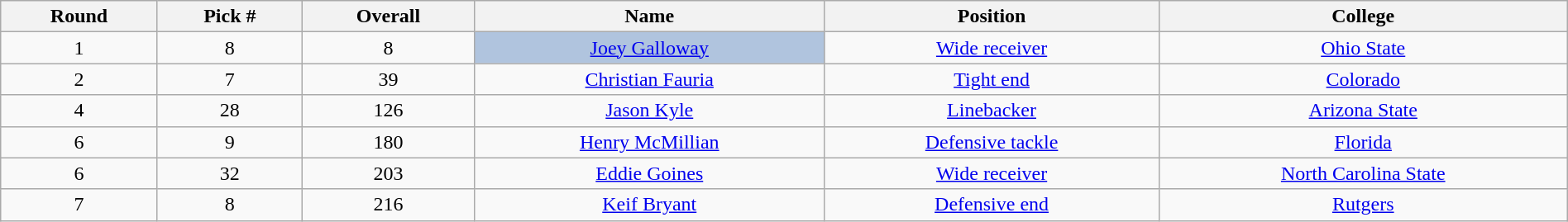<table class="wikitable sortable sortable" style="width: 100%; text-align:center">
<tr>
<th>Round</th>
<th>Pick #</th>
<th>Overall</th>
<th>Name</th>
<th>Position</th>
<th>College</th>
</tr>
<tr>
<td>1</td>
<td>8</td>
<td>8</td>
<td bgcolor=lightsteelblue><a href='#'>Joey Galloway</a></td>
<td><a href='#'>Wide receiver</a></td>
<td><a href='#'>Ohio State</a></td>
</tr>
<tr>
<td>2</td>
<td>7</td>
<td>39</td>
<td><a href='#'>Christian Fauria</a></td>
<td><a href='#'>Tight end</a></td>
<td><a href='#'>Colorado</a></td>
</tr>
<tr>
<td>4</td>
<td>28</td>
<td>126</td>
<td><a href='#'>Jason Kyle</a></td>
<td><a href='#'>Linebacker</a></td>
<td><a href='#'>Arizona State</a></td>
</tr>
<tr>
<td>6</td>
<td>9</td>
<td>180</td>
<td><a href='#'>Henry McMillian</a></td>
<td><a href='#'>Defensive tackle</a></td>
<td><a href='#'>Florida</a></td>
</tr>
<tr>
<td>6</td>
<td>32</td>
<td>203</td>
<td><a href='#'>Eddie Goines</a></td>
<td><a href='#'>Wide receiver</a></td>
<td><a href='#'>North Carolina State</a></td>
</tr>
<tr>
<td>7</td>
<td>8</td>
<td>216</td>
<td><a href='#'>Keif Bryant</a></td>
<td><a href='#'>Defensive end</a></td>
<td><a href='#'>Rutgers</a></td>
</tr>
</table>
